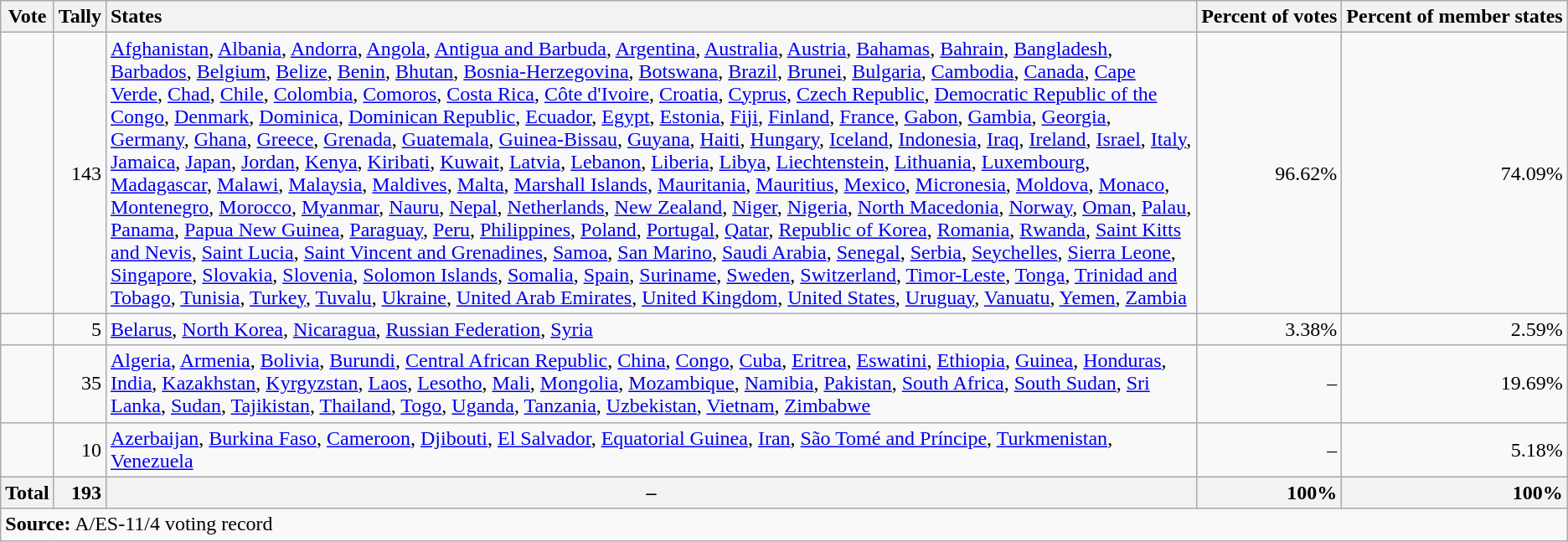<table class="wikitable mw-collapsible mw-collapsed">
<tr>
<th style="vertical-align: bottom">Vote</th>
<th style="text-align: right; vertical-align: bottom;">Tally</th>
<th style="text-align: left; vertical-align: bottom">States</th>
<th style="text-align: right; vertical-align: bottom; white-space: nowrap">Percent of votes</th>
<th style="text-align: right; vertical-align: bottom; white-space: nowrap">Percent of member states</th>
</tr>
<tr>
<td></td>
<td style="text-align: right">143</td>
<td><a href='#'>Afghanistan</a>, <a href='#'>Albania</a>, <a href='#'>Andorra</a>, <a href='#'>Angola</a>, <a href='#'>Antigua and Barbuda</a>, <a href='#'>Argentina</a>, <a href='#'>Australia</a>, <a href='#'>Austria</a>, <a href='#'>Bahamas</a>, <a href='#'>Bahrain</a>, <a href='#'>Bangladesh</a>, <a href='#'>Barbados</a>, <a href='#'>Belgium</a>, <a href='#'>Belize</a>, <a href='#'>Benin</a>, <a href='#'>Bhutan</a>, <a href='#'>Bosnia-Herzegovina</a>, <a href='#'>Botswana</a>, <a href='#'>Brazil</a>, <a href='#'>Brunei</a>, <a href='#'>Bulgaria</a>, <a href='#'>Cambodia</a>, <a href='#'>Canada</a>, <a href='#'>Cape Verde</a>, <a href='#'>Chad</a>, <a href='#'>Chile</a>, <a href='#'>Colombia</a>, <a href='#'>Comoros</a>, <a href='#'>Costa Rica</a>, <a href='#'>Côte d'Ivoire</a>, <a href='#'>Croatia</a>, <a href='#'>Cyprus</a>, <a href='#'>Czech Republic</a>, <a href='#'>Democratic Republic of the Congo</a>, <a href='#'>Denmark</a>, <a href='#'>Dominica</a>, <a href='#'>Dominican Republic</a>, <a href='#'>Ecuador</a>, <a href='#'>Egypt</a>, <a href='#'>Estonia</a>, <a href='#'>Fiji</a>, <a href='#'>Finland</a>, <a href='#'>France</a>, <a href='#'>Gabon</a>, <a href='#'>Gambia</a>, <a href='#'>Georgia</a>, <a href='#'>Germany</a>, <a href='#'>Ghana</a>, <a href='#'>Greece</a>, <a href='#'>Grenada</a>, <a href='#'>Guatemala</a>, <a href='#'>Guinea-Bissau</a>, <a href='#'>Guyana</a>, <a href='#'>Haiti</a>, <a href='#'>Hungary</a>, <a href='#'>Iceland</a>, <a href='#'>Indonesia</a>, <a href='#'>Iraq</a>, <a href='#'>Ireland</a>, <a href='#'>Israel</a>, <a href='#'>Italy</a>, <a href='#'>Jamaica</a>, <a href='#'>Japan</a>, <a href='#'>Jordan</a>, <a href='#'>Kenya</a>, <a href='#'>Kiribati</a>, <a href='#'>Kuwait</a>, <a href='#'>Latvia</a>, <a href='#'>Lebanon</a>, <a href='#'>Liberia</a>, <a href='#'>Libya</a>, <a href='#'>Liechtenstein</a>, <a href='#'>Lithuania</a>, <a href='#'>Luxembourg</a>, <a href='#'>Madagascar</a>, <a href='#'>Malawi</a>, <a href='#'>Malaysia</a>, <a href='#'>Maldives</a>, <a href='#'>Malta</a>, <a href='#'>Marshall Islands</a>, <a href='#'>Mauritania</a>, <a href='#'>Mauritius</a>, <a href='#'>Mexico</a>, <a href='#'>Micronesia</a>, <a href='#'>Moldova</a>, <a href='#'>Monaco</a>, <a href='#'>Montenegro</a>, <a href='#'>Morocco</a>, <a href='#'>Myanmar</a>, <a href='#'>Nauru</a>, <a href='#'>Nepal</a>, <a href='#'>Netherlands</a>, <a href='#'>New Zealand</a>, <a href='#'>Niger</a>, <a href='#'>Nigeria</a>, <a href='#'>North Macedonia</a>, <a href='#'>Norway</a>, <a href='#'>Oman</a>, <a href='#'>Palau</a>, <a href='#'>Panama</a>, <a href='#'>Papua New Guinea</a>, <a href='#'>Paraguay</a>, <a href='#'>Peru</a>, <a href='#'>Philippines</a>, <a href='#'>Poland</a>, <a href='#'>Portugal</a>, <a href='#'>Qatar</a>, <a href='#'>Republic of Korea</a>, <a href='#'>Romania</a>, <a href='#'>Rwanda</a>, <a href='#'>Saint Kitts and Nevis</a>, <a href='#'>Saint Lucia</a>, <a href='#'>Saint Vincent and Grenadines</a>, <a href='#'>Samoa</a>, <a href='#'>San Marino</a>, <a href='#'>Saudi Arabia</a>, <a href='#'>Senegal</a>, <a href='#'>Serbia</a>, <a href='#'>Seychelles</a>, <a href='#'>Sierra Leone</a>, <a href='#'>Singapore</a>, <a href='#'>Slovakia</a>, <a href='#'>Slovenia</a>, <a href='#'>Solomon Islands</a>, <a href='#'>Somalia</a>, <a href='#'>Spain</a>, <a href='#'>Suriname</a>, <a href='#'>Sweden</a>, <a href='#'>Switzerland</a>, <a href='#'>Timor-Leste</a>, <a href='#'>Tonga</a>, <a href='#'>Trinidad and Tobago</a>, <a href='#'>Tunisia</a>, <a href='#'>Turkey</a>, <a href='#'>Tuvalu</a>, <a href='#'>Ukraine</a>, <a href='#'>United Arab Emirates</a>, <a href='#'>United Kingdom</a>, <a href='#'>United States</a>, <a href='#'>Uruguay</a>, <a href='#'>Vanuatu</a>, <a href='#'>Yemen</a>, <a href='#'>Zambia</a></td>
<td style="text-align: right">96.62%</td>
<td style="text-align: right">74.09%</td>
</tr>
<tr>
<td></td>
<td style="text-align: right">5</td>
<td><a href='#'>Belarus</a>, <a href='#'>North Korea</a>, <a href='#'>Nicaragua</a>, <a href='#'>Russian Federation</a>, <a href='#'>Syria</a></td>
<td style="text-align: right">3.38%</td>
<td style="text-align: right">2.59%</td>
</tr>
<tr>
<td></td>
<td style="text-align: right">35</td>
<td><a href='#'>Algeria</a>, <a href='#'>Armenia</a>, <a href='#'>Bolivia</a>, <a href='#'>Burundi</a>, <a href='#'>Central African Republic</a>, <a href='#'>China</a>, <a href='#'>Congo</a>, <a href='#'>Cuba</a>, <a href='#'>Eritrea</a>, <a href='#'>Eswatini</a>, <a href='#'>Ethiopia</a>, <a href='#'>Guinea</a>, <a href='#'>Honduras</a>, <a href='#'>India</a>, <a href='#'>Kazakhstan</a>, <a href='#'>Kyrgyzstan</a>, <a href='#'>Laos</a>, <a href='#'>Lesotho</a>, <a href='#'>Mali</a>, <a href='#'>Mongolia</a>, <a href='#'>Mozambique</a>, <a href='#'>Namibia</a>, <a href='#'>Pakistan</a>, <a href='#'>South Africa</a>, <a href='#'>South Sudan</a>, <a href='#'>Sri Lanka</a>, <a href='#'>Sudan</a>, <a href='#'>Tajikistan</a>, <a href='#'>Thailand</a>, <a href='#'>Togo</a>, <a href='#'>Uganda</a>, <a href='#'>Tanzania</a>, <a href='#'>Uzbekistan</a>, <a href='#'>Vietnam</a>, <a href='#'>Zimbabwe</a></td>
<td style="text-align: right">–</td>
<td style="text-align: right">19.69%</td>
</tr>
<tr>
<td></td>
<td style="text-align: right">10</td>
<td><a href='#'>Azerbaijan</a>, <a href='#'>Burkina Faso</a>, <a href='#'>Cameroon</a>, <a href='#'>Djibouti</a>, <a href='#'>El Salvador</a>, <a href='#'>Equatorial Guinea</a>, <a href='#'>Iran</a>, <a href='#'>São Tomé and Príncipe</a>, <a href='#'>Turkmenistan</a>, <a href='#'>Venezuela</a></td>
<td style="text-align: right">–</td>
<td style="text-align: right">5.18%</td>
</tr>
<tr>
<th style="text-align: left">Total</th>
<th style="text-align: right">193</th>
<th>–</th>
<th style="text-align: right">100%</th>
<th style="text-align: right">100%</th>
</tr>
<tr>
<td colspan="5"><strong>Source:</strong> A/ES-11/4 voting record<br></td>
</tr>
</table>
